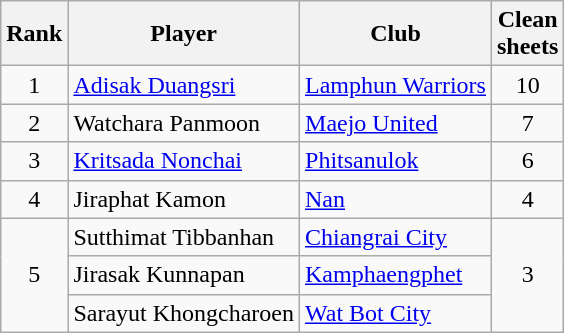<table class="wikitable" style="text-align:center">
<tr>
<th>Rank</th>
<th>Player</th>
<th>Club</th>
<th>Clean<br>sheets</th>
</tr>
<tr>
<td>1</td>
<td align="left"> <a href='#'>Adisak Duangsri</a></td>
<td align="left"><a href='#'>Lamphun Warriors</a></td>
<td>10</td>
</tr>
<tr>
<td>2</td>
<td align="left"> Watchara Panmoon</td>
<td align="left"><a href='#'>Maejo United</a></td>
<td>7</td>
</tr>
<tr>
<td>3</td>
<td align="left"> <a href='#'>Kritsada Nonchai</a></td>
<td align="left"><a href='#'>Phitsanulok</a></td>
<td>6</td>
</tr>
<tr>
<td>4</td>
<td align="left"> Jiraphat Kamon</td>
<td align="left"><a href='#'>Nan</a></td>
<td>4</td>
</tr>
<tr>
<td rowspan="3">5</td>
<td align="left"> Sutthimat Tibbanhan</td>
<td align="left"><a href='#'>Chiangrai City</a></td>
<td rowspan="3">3</td>
</tr>
<tr>
<td align="left"> Jirasak Kunnapan</td>
<td align="left"><a href='#'>Kamphaengphet</a></td>
</tr>
<tr>
<td align="left"> Sarayut Khongcharoen</td>
<td align="left"><a href='#'>Wat Bot City</a></td>
</tr>
</table>
